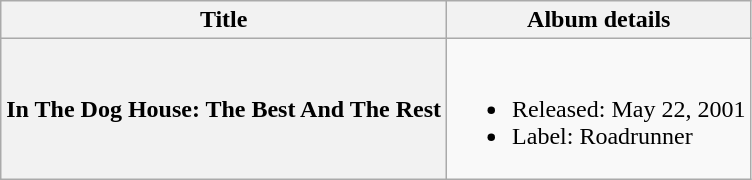<table class="wikitable plainrowheaders">
<tr>
<th rowspan="1" scope="col">Title</th>
<th rowspan="1" scope="col">Album details</th>
</tr>
<tr>
<th scope="row">In The Dog House: The Best And The Rest</th>
<td><br><ul><li>Released: May 22, 2001</li><li>Label: Roadrunner</li></ul></td>
</tr>
</table>
